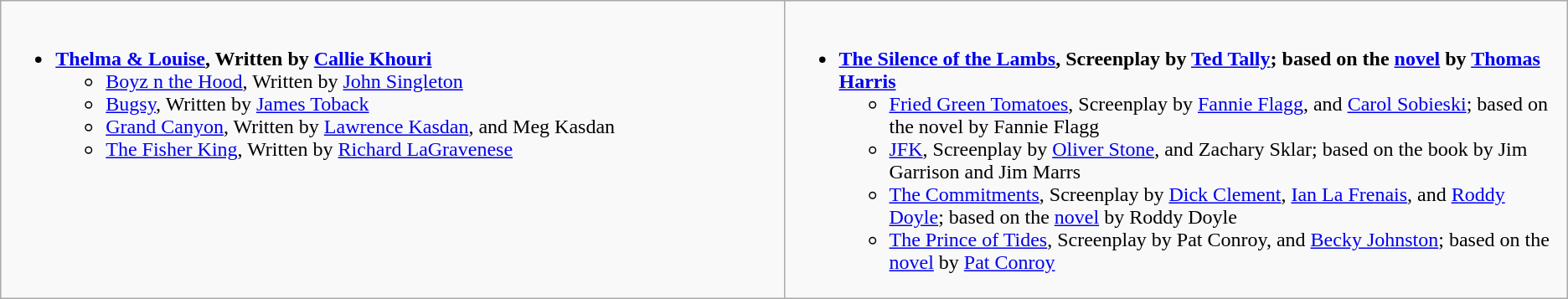<table class="wikitable">
<tr>
<td valign="top" width="50%"><br><ul><li><strong><a href='#'>Thelma & Louise</a>, Written by <a href='#'>Callie Khouri</a></strong><ul><li><a href='#'>Boyz n the Hood</a>, Written by <a href='#'>John Singleton</a></li><li><a href='#'>Bugsy</a>, Written by <a href='#'>James Toback</a></li><li><a href='#'>Grand Canyon</a>, Written by <a href='#'>Lawrence Kasdan</a>, and Meg Kasdan</li><li><a href='#'>The Fisher King</a>, Written by <a href='#'>Richard LaGravenese</a></li></ul></li></ul></td>
<td valign="top"><br><ul><li><strong><a href='#'>The Silence of the Lambs</a>, Screenplay by <a href='#'>Ted Tally</a>; based on the <a href='#'>novel</a> by <a href='#'>Thomas Harris</a></strong><ul><li><a href='#'>Fried Green Tomatoes</a>, Screenplay by <a href='#'>Fannie Flagg</a>, and <a href='#'>Carol Sobieski</a>; based on the novel by Fannie Flagg</li><li><a href='#'>JFK</a>, Screenplay by <a href='#'>Oliver Stone</a>, and Zachary Sklar; based on the book by Jim Garrison and Jim Marrs</li><li><a href='#'>The Commitments</a>, Screenplay by <a href='#'>Dick Clement</a>, <a href='#'>Ian La Frenais</a>, and <a href='#'>Roddy Doyle</a>; based on the <a href='#'>novel</a> by Roddy Doyle</li><li><a href='#'>The Prince of Tides</a>, Screenplay by Pat Conroy, and <a href='#'>Becky Johnston</a>; based on the <a href='#'>novel</a> by <a href='#'>Pat Conroy</a></li></ul></li></ul></td>
</tr>
</table>
